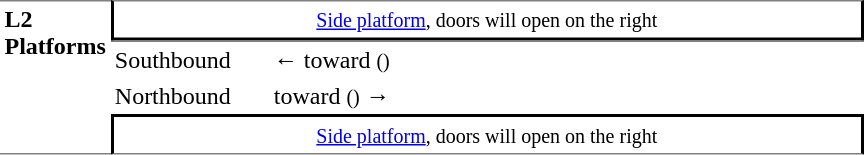<table table border=0 cellspacing=0 cellpadding=3>
<tr>
<td style="border-top:solid 1px gray;border-bottom:solid 1px gray;" width=50 rowspan=10 valign=top><strong>L2<br>Platforms</strong></td>
<td style="border-top:solid 1px gray;border-right:solid 2px black;border-left:solid 2px black;border-bottom:solid 2px black;text-align:center;" colspan=2><small><a href='#'>Side platform</a>, doors will open on the right</small></td>
</tr>
<tr>
<td style="border-bottom:solid 0px gray;border-top:solid 1px gray;" width=100>Southbound</td>
<td style="border-bottom:solid 0px gray;border-top:solid 1px gray;" width=390>←  toward  <small>()</small></td>
</tr>
<tr>
<td>Northbound</td>
<td>  toward  <small>()</small> →</td>
</tr>
<tr>
<td style="border-top:solid 2px black;border-right:solid 2px black;border-left:solid 2px black;border-bottom:solid 1px gray;text-align:center;" colspan=2><small><a href='#'>Side platform</a>, doors will open on the right</small></td>
</tr>
</table>
